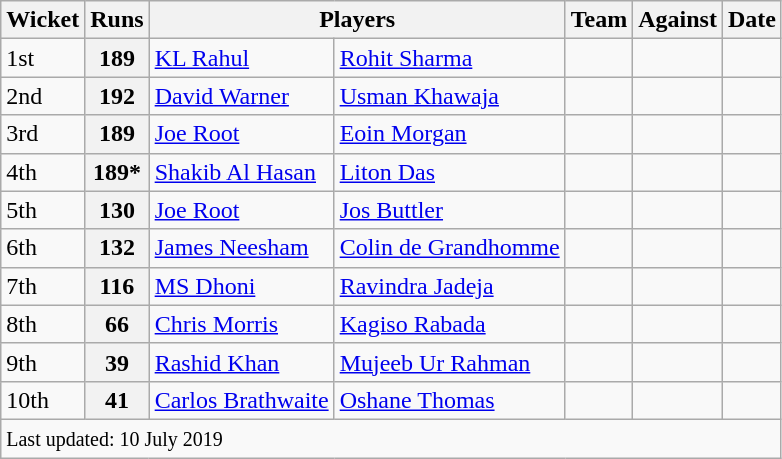<table class="wikitable sortables="unsortable">
<tr>
<th>Wicket</th>
<th>Runs</th>
<th colspan=2>Players</th>
<th>Team</th>
<th>Against</th>
<th>Date</th>
</tr>
<tr>
<td>1st</td>
<th>189</th>
<td><a href='#'>KL Rahul</a></td>
<td><a href='#'>Rohit Sharma</a></td>
<td></td>
<td></td>
<td></td>
</tr>
<tr>
<td>2nd</td>
<th>192</th>
<td><a href='#'>David Warner</a></td>
<td><a href='#'>Usman Khawaja</a></td>
<td></td>
<td></td>
<td></td>
</tr>
<tr>
<td>3rd</td>
<th>189</th>
<td><a href='#'>Joe Root</a></td>
<td><a href='#'>Eoin Morgan</a></td>
<td></td>
<td></td>
<td></td>
</tr>
<tr>
<td>4th</td>
<th>189*</th>
<td><a href='#'>Shakib Al Hasan</a></td>
<td><a href='#'>Liton Das</a></td>
<td></td>
<td></td>
<td></td>
</tr>
<tr>
<td>5th</td>
<th>130</th>
<td><a href='#'>Joe Root</a></td>
<td><a href='#'>Jos Buttler</a></td>
<td></td>
<td></td>
<td></td>
</tr>
<tr>
<td>6th</td>
<th>132</th>
<td><a href='#'>James Neesham</a></td>
<td><a href='#'>Colin de Grandhomme</a></td>
<td></td>
<td></td>
<td></td>
</tr>
<tr>
<td>7th</td>
<th>116</th>
<td><a href='#'>MS Dhoni</a></td>
<td><a href='#'>Ravindra Jadeja</a></td>
<td></td>
<td></td>
<td></td>
</tr>
<tr>
<td>8th</td>
<th>66</th>
<td><a href='#'>Chris Morris</a></td>
<td><a href='#'>Kagiso Rabada</a></td>
<td></td>
<td></td>
<td></td>
</tr>
<tr>
<td>9th</td>
<th>39</th>
<td><a href='#'>Rashid Khan</a></td>
<td><a href='#'>Mujeeb Ur Rahman</a></td>
<td></td>
<td></td>
<td></td>
</tr>
<tr>
<td>10th</td>
<th>41</th>
<td><a href='#'>Carlos Brathwaite</a></td>
<td><a href='#'>Oshane Thomas</a></td>
<td></td>
<td></td>
<td></td>
</tr>
<tr class = "sortbottom">
<td colspan="7"><small>Last updated: 10 July 2019</small></td>
</tr>
</table>
